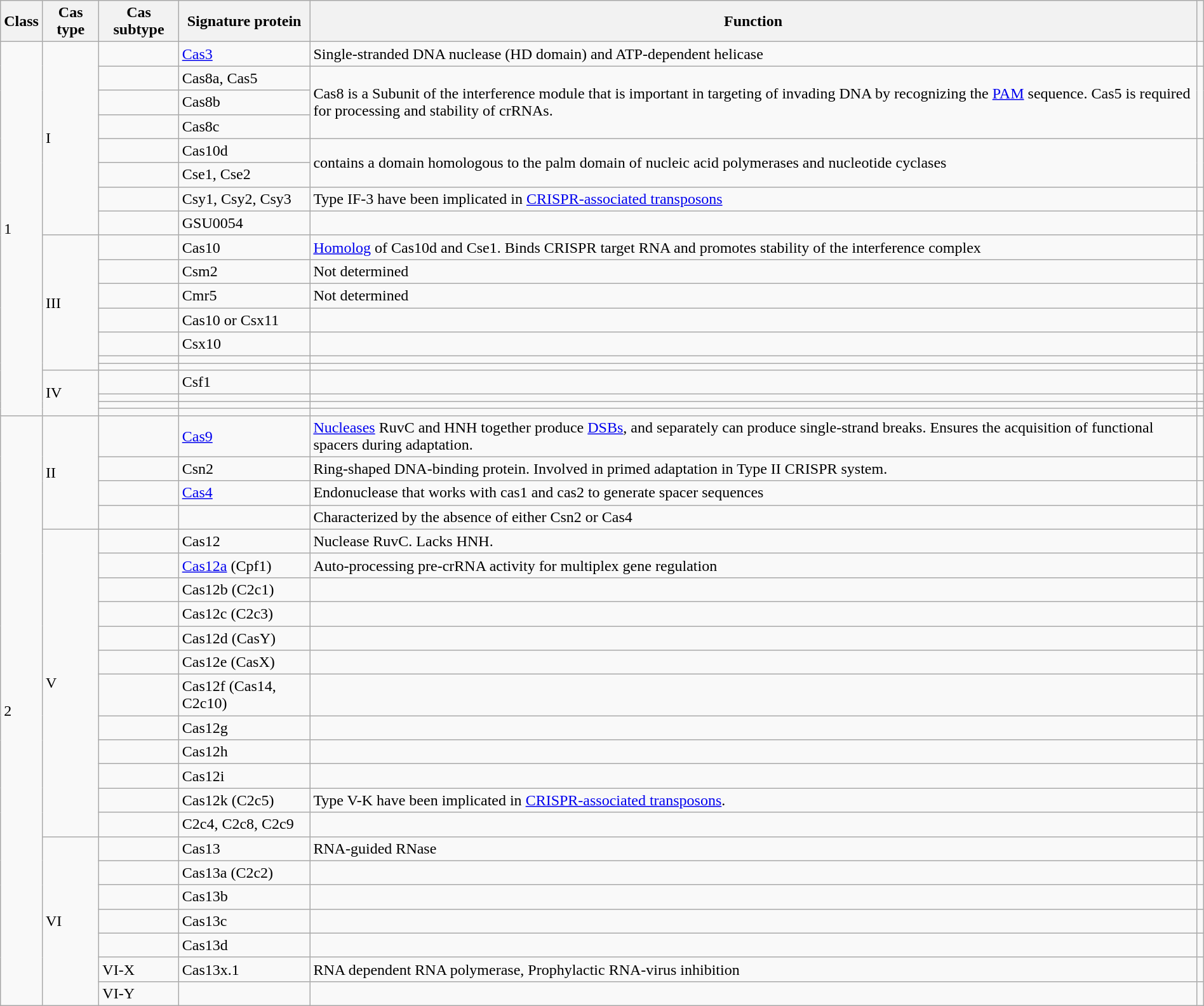<table class="wikitable center" style="width:100%">
<tr>
<th>Class</th>
<th>Cas type</th>
<th>Cas subtype</th>
<th>Signature protein</th>
<th>Function</th>
<th></th>
</tr>
<tr>
<td rowspan="19">1</td>
<td rowspan="8">I</td>
<td></td>
<td><a href='#'>Cas3</a></td>
<td>Single-stranded DNA nuclease (HD domain) and ATP-dependent helicase</td>
<td></td>
</tr>
<tr>
<td></td>
<td>Cas8a, Cas5</td>
<td rowspan="3">Cas8 is a Subunit of the interference module that is important in targeting of invading DNA by recognizing the <a href='#'>PAM</a> sequence. Cas5 is required for processing and stability of crRNAs.</td>
<td rowspan="3"></td>
</tr>
<tr>
<td></td>
<td>Cas8b</td>
</tr>
<tr>
<td></td>
<td>Cas8c</td>
</tr>
<tr>
<td></td>
<td>Cas10d</td>
<td rowspan="2">contains a domain homologous to the palm domain of nucleic acid polymerases and nucleotide cyclases</td>
<td rowspan="2"></td>
</tr>
<tr>
<td></td>
<td>Cse1, Cse2</td>
</tr>
<tr>
<td></td>
<td>Csy1, Csy2, Csy3</td>
<td>Type IF-3 have been implicated in <a href='#'>CRISPR-associated transposons</a></td>
<td></td>
</tr>
<tr>
<td></td>
<td>GSU0054</td>
<td></td>
<td></td>
</tr>
<tr>
<td rowspan="7">III</td>
<td></td>
<td>Cas10</td>
<td><a href='#'>Homolog</a> of Cas10d and Cse1. Binds CRISPR target RNA and promotes stability of the interference complex</td>
<td></td>
</tr>
<tr>
<td></td>
<td>Csm2</td>
<td>Not determined</td>
<td></td>
</tr>
<tr>
<td></td>
<td>Cmr5</td>
<td>Not determined</td>
<td></td>
</tr>
<tr>
<td></td>
<td>Cas10 or Csx11</td>
<td></td>
<td></td>
</tr>
<tr>
<td></td>
<td>Csx10</td>
<td></td>
<td></td>
</tr>
<tr>
<td></td>
<td></td>
<td></td>
<td></td>
</tr>
<tr>
<td></td>
<td></td>
<td></td>
<td></td>
</tr>
<tr>
<td rowspan="4">IV</td>
<td></td>
<td>Csf1</td>
<td></td>
<td></td>
</tr>
<tr>
<td></td>
<td></td>
<td></td>
<td></td>
</tr>
<tr>
<td></td>
<td></td>
<td></td>
<td></td>
</tr>
<tr>
<td></td>
<td></td>
<td></td>
<td></td>
</tr>
<tr>
<td rowspan="23">2</td>
<td rowspan="4">II</td>
<td></td>
<td><a href='#'>Cas9</a></td>
<td><a href='#'>Nucleases</a> RuvC and HNH together produce <a href='#'>DSBs</a>, and separately can produce single-strand breaks. Ensures the acquisition of functional spacers during adaptation.</td>
<td></td>
</tr>
<tr>
<td></td>
<td>Csn2</td>
<td>Ring-shaped DNA-binding protein. Involved in primed adaptation in Type II CRISPR system.</td>
<td></td>
</tr>
<tr>
<td></td>
<td><a href='#'>Cas4</a></td>
<td>Endonuclease that works with cas1 and cas2 to generate spacer sequences</td>
<td></td>
</tr>
<tr>
<td></td>
<td></td>
<td>Characterized by the absence of either Csn2 or Cas4</td>
<td></td>
</tr>
<tr>
<td rowspan="12">V</td>
<td></td>
<td>Cas12</td>
<td>Nuclease RuvC. Lacks HNH.</td>
<td></td>
</tr>
<tr>
<td></td>
<td><a href='#'>Cas12a</a> (Cpf1)</td>
<td>Auto-processing pre-crRNA activity for multiplex gene regulation</td>
<td></td>
</tr>
<tr>
<td></td>
<td>Cas12b (C2c1)</td>
<td></td>
<td></td>
</tr>
<tr>
<td></td>
<td>Cas12c (C2c3)</td>
<td></td>
<td></td>
</tr>
<tr>
<td></td>
<td>Cas12d (CasY)</td>
<td></td>
<td></td>
</tr>
<tr>
<td></td>
<td>Cas12e (CasX)</td>
<td></td>
<td></td>
</tr>
<tr>
<td></td>
<td>Cas12f (Cas14, C2c10)</td>
<td></td>
<td></td>
</tr>
<tr>
<td></td>
<td>Cas12g</td>
<td></td>
<td></td>
</tr>
<tr>
<td></td>
<td>Cas12h</td>
<td></td>
<td></td>
</tr>
<tr>
<td></td>
<td>Cas12i</td>
<td></td>
<td></td>
</tr>
<tr>
<td></td>
<td>Cas12k (C2c5)</td>
<td>Type V-K have been implicated in <a href='#'>CRISPR-associated transposons</a>.</td>
<td></td>
</tr>
<tr>
<td></td>
<td>C2c4, C2c8, C2c9</td>
<td></td>
<td></td>
</tr>
<tr>
<td rowspan="7">VI</td>
<td></td>
<td>Cas13</td>
<td>RNA-guided RNase</td>
<td></td>
</tr>
<tr>
<td></td>
<td>Cas13a (C2c2)</td>
<td></td>
<td></td>
</tr>
<tr>
<td></td>
<td>Cas13b</td>
<td></td>
<td></td>
</tr>
<tr>
<td></td>
<td>Cas13c</td>
<td></td>
<td></td>
</tr>
<tr>
<td></td>
<td>Cas13d</td>
<td></td>
<td></td>
</tr>
<tr>
<td>VI-X</td>
<td>Cas13x.1</td>
<td>RNA dependent RNA polymerase, Prophylactic RNA-virus inhibition</td>
<td></td>
</tr>
<tr>
<td>VI-Y</td>
<td></td>
<td></td>
<td></td>
</tr>
</table>
